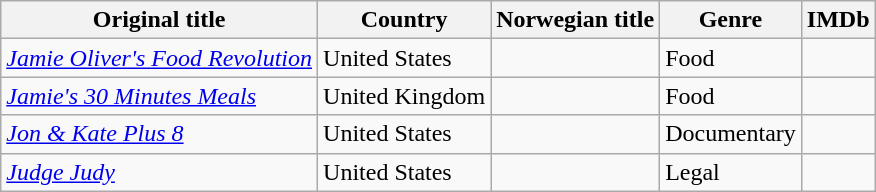<table class="wikitable">
<tr>
<th>Original title</th>
<th>Country</th>
<th>Norwegian title</th>
<th>Genre</th>
<th>IMDb</th>
</tr>
<tr>
<td><em><a href='#'>Jamie Oliver's Food Revolution</a></em></td>
<td>United States</td>
<td></td>
<td>Food</td>
<td></td>
</tr>
<tr>
<td><em><a href='#'>Jamie's 30 Minutes Meals</a></em></td>
<td>United Kingdom</td>
<td></td>
<td>Food</td>
<td></td>
</tr>
<tr>
<td><em><a href='#'>Jon & Kate Plus 8</a></em></td>
<td>United States</td>
<td></td>
<td>Documentary</td>
<td></td>
</tr>
<tr>
<td><em><a href='#'>Judge Judy</a></em></td>
<td>United States</td>
<td></td>
<td>Legal</td>
<td></td>
</tr>
</table>
